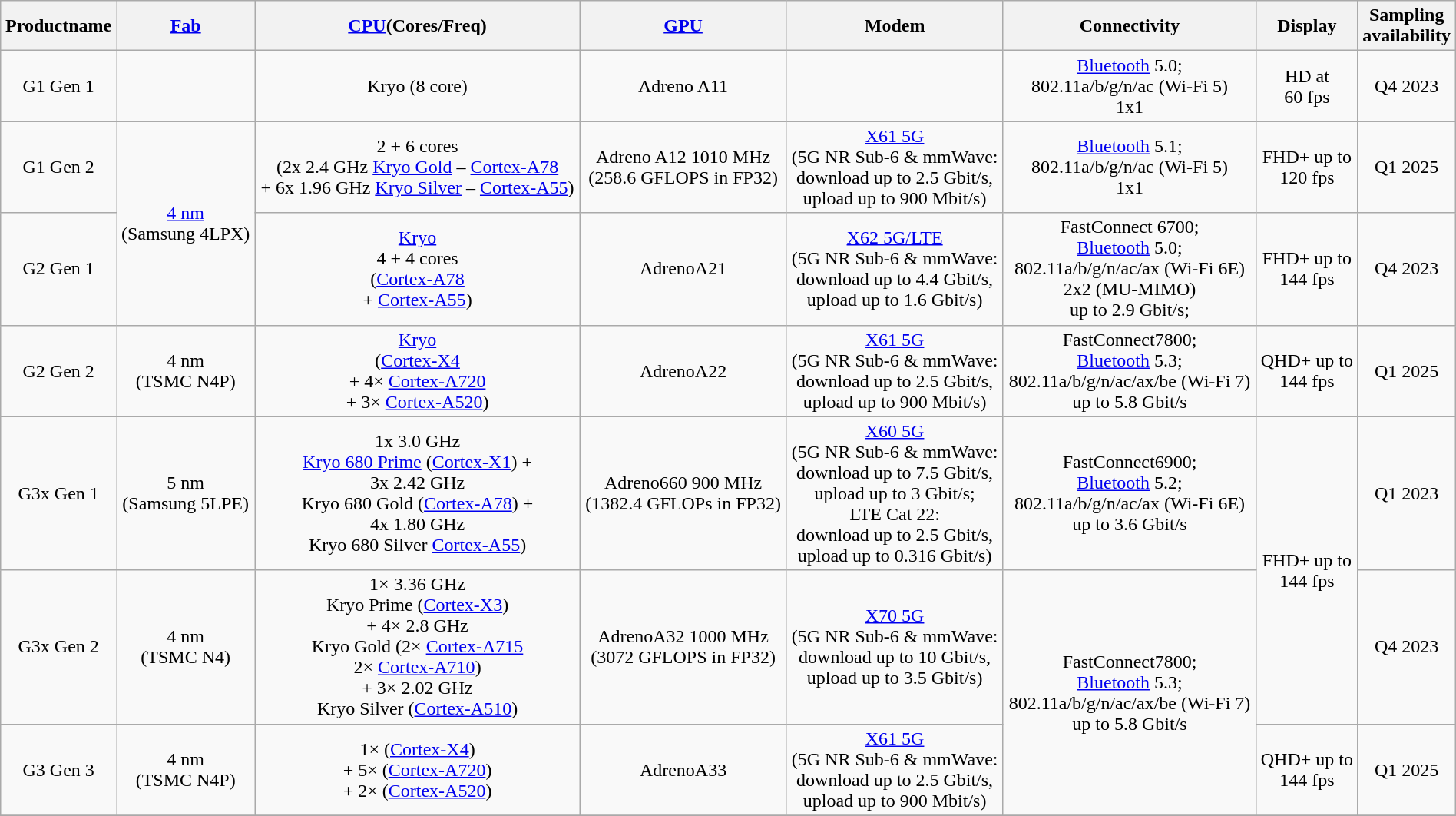<table class="wikitable" style="width:100%; text-align:center">
<tr>
<th>Productname</th>
<th><a href='#'>Fab</a></th>
<th><a href='#'>CPU</a>(Cores/Freq)</th>
<th><a href='#'>GPU</a></th>
<th>Modem</th>
<th>Connectivity</th>
<th>Display</th>
<th>Sampling<br>availability</th>
</tr>
<tr>
<td>G1 Gen 1</td>
<td></td>
<td>Kryo (8 core)</td>
<td>Adreno A11</td>
<td></td>
<td><a href='#'>Bluetooth</a> 5.0; <br>802.11a/b/g/n/ac (Wi-Fi 5)<br>1x1</td>
<td>HD at <br>60 fps</td>
<td>Q4 2023</td>
</tr>
<tr>
<td>G1 Gen 2</td>
<td rowspan="2"><a href='#'>4 nm</a><br>(Samsung 4LPX)</td>
<td>2 + 6 cores<br> (2x 2.4 GHz <a href='#'>Kryo Gold</a> – <a href='#'>Cortex-A78</a><br>+ 6x 1.96 GHz <a href='#'>Kryo Silver</a> – <a href='#'>Cortex-A55</a>)</td>
<td>Adreno A12 1010 MHz<br>(258.6 GFLOPS in FP32)</td>
<td><a href='#'>X61 5G</a><br>(5G NR Sub-6 & mmWave:<br>download up to 2.5 Gbit/s,<br>upload up to 900 Mbit/s)</td>
<td><a href='#'>Bluetooth</a> 5.1;<br>802.11a/b/g/n/ac (Wi-Fi 5)<br>1x1</td>
<td>FHD+ up to<br>120 fps</td>
<td>Q1 2025</td>
</tr>
<tr>
<td>G2 Gen 1</td>
<td><a href='#'>Kryo</a><br>4 + 4 cores<br>(<a href='#'>Cortex-A78</a><br>+ <a href='#'>Cortex-A55</a>)</td>
<td>AdrenoA21</td>
<td><a href='#'>X62 5G/LTE</a><br>(5G NR Sub-6 & mmWave:<br>download up to 4.4 Gbit/s,<br>upload up to 1.6 Gbit/s)</td>
<td>FastConnect 6700;<br><a href='#'>Bluetooth</a> 5.0;<br>802.11a/b/g/n/ac/ax (Wi-Fi 6E)<br>2x2 (MU-MIMO)<br>up to 2.9 Gbit/s;</td>
<td>FHD+ up to <br>144 fps</td>
<td>Q4 2023</td>
</tr>
<tr>
<td>G2 Gen 2</td>
<td>4 nm<br>(TSMC N4P)</td>
<td><a href='#'>Kryo</a><br>(<a href='#'>Cortex-X4</a><br>+ 4× <a href='#'>Cortex-A720</a> <br>+ 3× <a href='#'>Cortex-A520</a>)</td>
<td>AdrenoA22</td>
<td><a href='#'>X61 5G</a><br>(5G NR Sub-6 & mmWave:<br>download up to 2.5 Gbit/s,<br>upload up to 900 Mbit/s)</td>
<td>FastConnect7800;<br><a href='#'>Bluetooth</a> 5.3;<br>802.11a/b/g/n/ac/ax/be (Wi-Fi 7)<br>up to 5.8 Gbit/s</td>
<td>QHD+ up to <br>144 fps</td>
<td>Q1 2025</td>
</tr>
<tr>
<td>G3x Gen 1</td>
<td>5 nm<br>(Samsung 5LPE)</td>
<td>1x 3.0 GHz <br><a href='#'>Kryo 680 Prime</a> (<a href='#'>Cortex-X1</a>) +<br>3x 2.42 GHz <br>Kryo 680 Gold (<a href='#'>Cortex-A78</a>) +<br>4x 1.80 GHz <br>Kryo 680 Silver <a href='#'>Cortex-A55</a>)</td>
<td>Adreno660 900 MHz<br>(1382.4 GFLOPs in FP32)</td>
<td><a href='#'>X60 5G</a> <br>(5G NR Sub-6 & mmWave:<br>download up to 7.5 Gbit/s,<br>upload up to 3 Gbit/s;<br>LTE Cat 22:<br>download up to 2.5 Gbit/s,<br>upload up to 0.316 Gbit/s)</td>
<td>FastConnect6900;<br><a href='#'>Bluetooth</a> 5.2; <br>802.11a/b/g/n/ac/ax (Wi-Fi 6E)<br>up to 3.6 Gbit/s</td>
<td rowspan="2">FHD+ up to <br>144 fps</td>
<td>Q1 2023</td>
</tr>
<tr>
<td>G3x Gen 2</td>
<td>4 nm <br>(TSMC N4)</td>
<td>1× 3.36 GHz <br>Kryo Prime (<a href='#'>Cortex-X3</a>)<br>+ 4× 2.8 GHz <br>Kryo Gold (2× <a href='#'>Cortex-A715</a><br>2× <a href='#'>Cortex-A710</a>)<br>+ 3× 2.02 GHz <br>Kryo Silver (<a href='#'>Cortex-A510</a>)</td>
<td>AdrenoA32 1000 MHz<br>(3072 GFLOPS in FP32)</td>
<td><a href='#'>X70 5G</a><br>(5G NR Sub-6 & mmWave:<br>download up to 10 Gbit/s,<br>upload up to 3.5 Gbit/s)</td>
<td rowspan="2">FastConnect7800; <br><a href='#'>Bluetooth</a> 5.3; <br>802.11a/b/g/n/ac/ax/be (Wi-Fi 7) <br>up to 5.8 Gbit/s</td>
<td>Q4 2023</td>
</tr>
<tr>
<td>G3 Gen 3</td>
<td>4 nm<br>(TSMC N4P)</td>
<td>1× (<a href='#'>Cortex-X4</a>)<br>+ 5× (<a href='#'>Cortex-A720</a>)<br>+ 2× (<a href='#'>Cortex-A520</a>)</td>
<td>AdrenoA33</td>
<td><a href='#'>X61 5G</a><br>(5G NR Sub-6 & mmWave:<br>download up to 2.5 Gbit/s,<br>upload up to 900 Mbit/s)</td>
<td>QHD+ up to <br>144 fps</td>
<td>Q1 2025</td>
</tr>
<tr>
</tr>
</table>
